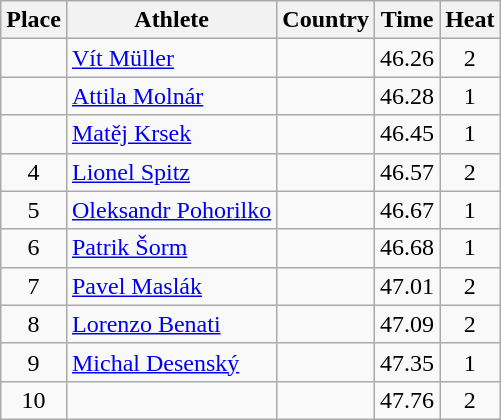<table class="wikitable">
<tr>
<th>Place</th>
<th>Athlete</th>
<th>Country</th>
<th>Time</th>
<th>Heat</th>
</tr>
<tr>
<td align=center></td>
<td><a href='#'>Vít Müller</a></td>
<td></td>
<td>46.26</td>
<td align=center>2</td>
</tr>
<tr>
<td align=center></td>
<td><a href='#'>Attila Molnár</a></td>
<td></td>
<td>46.28</td>
<td align=center>1</td>
</tr>
<tr>
<td align=center></td>
<td><a href='#'>Matěj Krsek</a></td>
<td></td>
<td>46.45</td>
<td align=center>1</td>
</tr>
<tr>
<td align=center>4</td>
<td><a href='#'>Lionel Spitz</a></td>
<td></td>
<td>46.57</td>
<td align=center>2</td>
</tr>
<tr>
<td align=center>5</td>
<td><a href='#'>Oleksandr Pohorilko</a></td>
<td></td>
<td>46.67</td>
<td align=center>1</td>
</tr>
<tr>
<td align=center>6</td>
<td><a href='#'>Patrik Šorm</a></td>
<td></td>
<td>46.68</td>
<td align=center>1</td>
</tr>
<tr>
<td align=center>7</td>
<td><a href='#'>Pavel Maslák</a></td>
<td></td>
<td>47.01</td>
<td align=center>2</td>
</tr>
<tr>
<td align=center>8</td>
<td><a href='#'>Lorenzo Benati</a></td>
<td></td>
<td>47.09</td>
<td align=center>2</td>
</tr>
<tr>
<td align=center>9</td>
<td><a href='#'>Michal Desenský</a></td>
<td></td>
<td>47.35</td>
<td align=center>1</td>
</tr>
<tr>
<td align=center>10</td>
<td></td>
<td></td>
<td>47.76</td>
<td align=center>2</td>
</tr>
</table>
